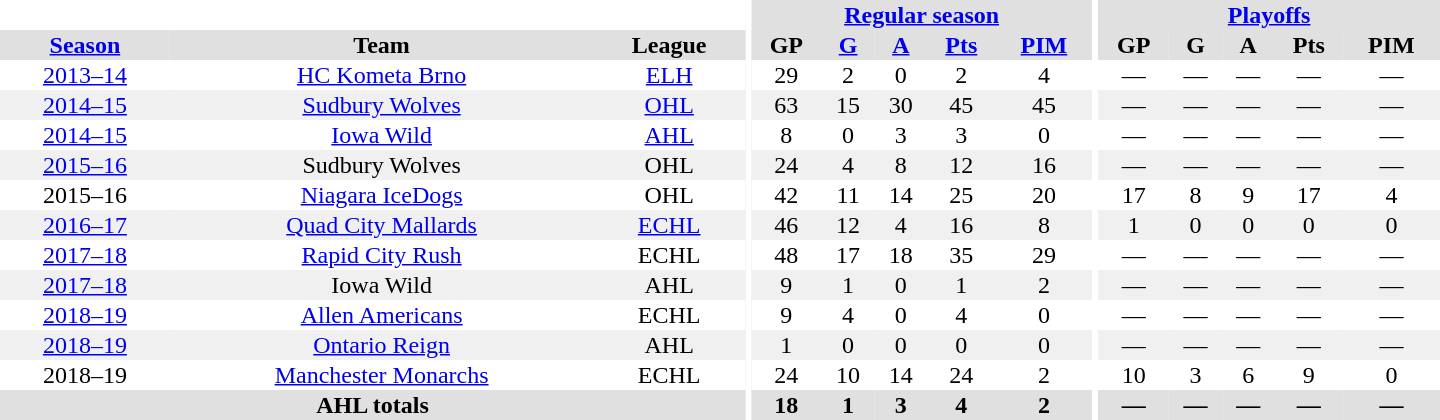<table border="0" cellpadding="1" cellspacing="0" style="text-align:center; width:60em">
<tr bgcolor="#e0e0e0">
<th colspan="3" bgcolor="#ffffff"></th>
<th rowspan="99" bgcolor="#ffffff"></th>
<th colspan="5"><a href='#'>Regular season</a></th>
<th rowspan="99" bgcolor="#ffffff"></th>
<th colspan="5"><a href='#'>Playoffs</a></th>
</tr>
<tr bgcolor="#e0e0e0">
<th><a href='#'>Season</a></th>
<th>Team</th>
<th>League</th>
<th>GP</th>
<th><a href='#'>G</a></th>
<th><a href='#'>A</a></th>
<th><a href='#'>Pts</a></th>
<th><a href='#'>PIM</a></th>
<th>GP</th>
<th>G</th>
<th>A</th>
<th>Pts</th>
<th>PIM</th>
</tr>
<tr>
<td><a href='#'>2013–14</a></td>
<td><a href='#'>HC Kometa Brno</a></td>
<td><a href='#'>ELH</a></td>
<td>29</td>
<td>2</td>
<td>0</td>
<td>2</td>
<td>4</td>
<td>—</td>
<td>—</td>
<td>—</td>
<td>—</td>
<td>—</td>
</tr>
<tr bgcolor="#f0f0f0">
<td><a href='#'>2014–15</a></td>
<td><a href='#'>Sudbury Wolves</a></td>
<td><a href='#'>OHL</a></td>
<td>63</td>
<td>15</td>
<td>30</td>
<td>45</td>
<td>45</td>
<td>—</td>
<td>—</td>
<td>—</td>
<td>—</td>
<td>—</td>
</tr>
<tr>
<td><a href='#'>2014–15</a></td>
<td><a href='#'>Iowa Wild</a></td>
<td><a href='#'>AHL</a></td>
<td>8</td>
<td>0</td>
<td>3</td>
<td>3</td>
<td>0</td>
<td>—</td>
<td>—</td>
<td>—</td>
<td>—</td>
<td>—</td>
</tr>
<tr bgcolor="#f0f0f0">
<td><a href='#'>2015–16</a></td>
<td>Sudbury Wolves</td>
<td>OHL</td>
<td>24</td>
<td>4</td>
<td>8</td>
<td>12</td>
<td>16</td>
<td>—</td>
<td>—</td>
<td>—</td>
<td>—</td>
<td>—</td>
</tr>
<tr>
<td>2015–16</td>
<td><a href='#'>Niagara IceDogs</a></td>
<td>OHL</td>
<td>42</td>
<td>11</td>
<td>14</td>
<td>25</td>
<td>20</td>
<td>17</td>
<td>8</td>
<td>9</td>
<td>17</td>
<td>4</td>
</tr>
<tr bgcolor="#f0f0f0">
<td><a href='#'>2016–17</a></td>
<td><a href='#'>Quad City Mallards</a></td>
<td><a href='#'>ECHL</a></td>
<td>46</td>
<td>12</td>
<td>4</td>
<td>16</td>
<td>8</td>
<td>1</td>
<td>0</td>
<td>0</td>
<td>0</td>
<td>0</td>
</tr>
<tr>
<td><a href='#'>2017–18</a></td>
<td><a href='#'>Rapid City Rush</a></td>
<td>ECHL</td>
<td>48</td>
<td>17</td>
<td>18</td>
<td>35</td>
<td>29</td>
<td>—</td>
<td>—</td>
<td>—</td>
<td>—</td>
<td>—</td>
</tr>
<tr bgcolor="#f0f0f0">
<td><a href='#'>2017–18</a></td>
<td>Iowa Wild</td>
<td>AHL</td>
<td>9</td>
<td>1</td>
<td>0</td>
<td>1</td>
<td>2</td>
<td>—</td>
<td>—</td>
<td>—</td>
<td>—</td>
<td>—</td>
</tr>
<tr>
<td><a href='#'>2018–19</a></td>
<td><a href='#'>Allen Americans</a></td>
<td>ECHL</td>
<td>9</td>
<td>4</td>
<td>0</td>
<td>4</td>
<td>0</td>
<td>—</td>
<td>—</td>
<td>—</td>
<td>—</td>
<td>—</td>
</tr>
<tr bgcolor="#f0f0f0">
<td><a href='#'>2018–19</a></td>
<td><a href='#'>Ontario Reign</a></td>
<td>AHL</td>
<td>1</td>
<td>0</td>
<td>0</td>
<td>0</td>
<td>0</td>
<td>—</td>
<td>—</td>
<td>—</td>
<td>—</td>
<td>—</td>
</tr>
<tr>
<td>2018–19</td>
<td><a href='#'>Manchester Monarchs</a></td>
<td>ECHL</td>
<td>24</td>
<td>10</td>
<td>14</td>
<td>24</td>
<td>2</td>
<td>10</td>
<td>3</td>
<td>6</td>
<td>9</td>
<td>0</td>
</tr>
<tr bgcolor="#e0e0e0">
<th colspan="3">AHL totals</th>
<th>18</th>
<th>1</th>
<th>3</th>
<th>4</th>
<th>2</th>
<th>—</th>
<th>—</th>
<th>—</th>
<th>—</th>
<th>—</th>
</tr>
</table>
